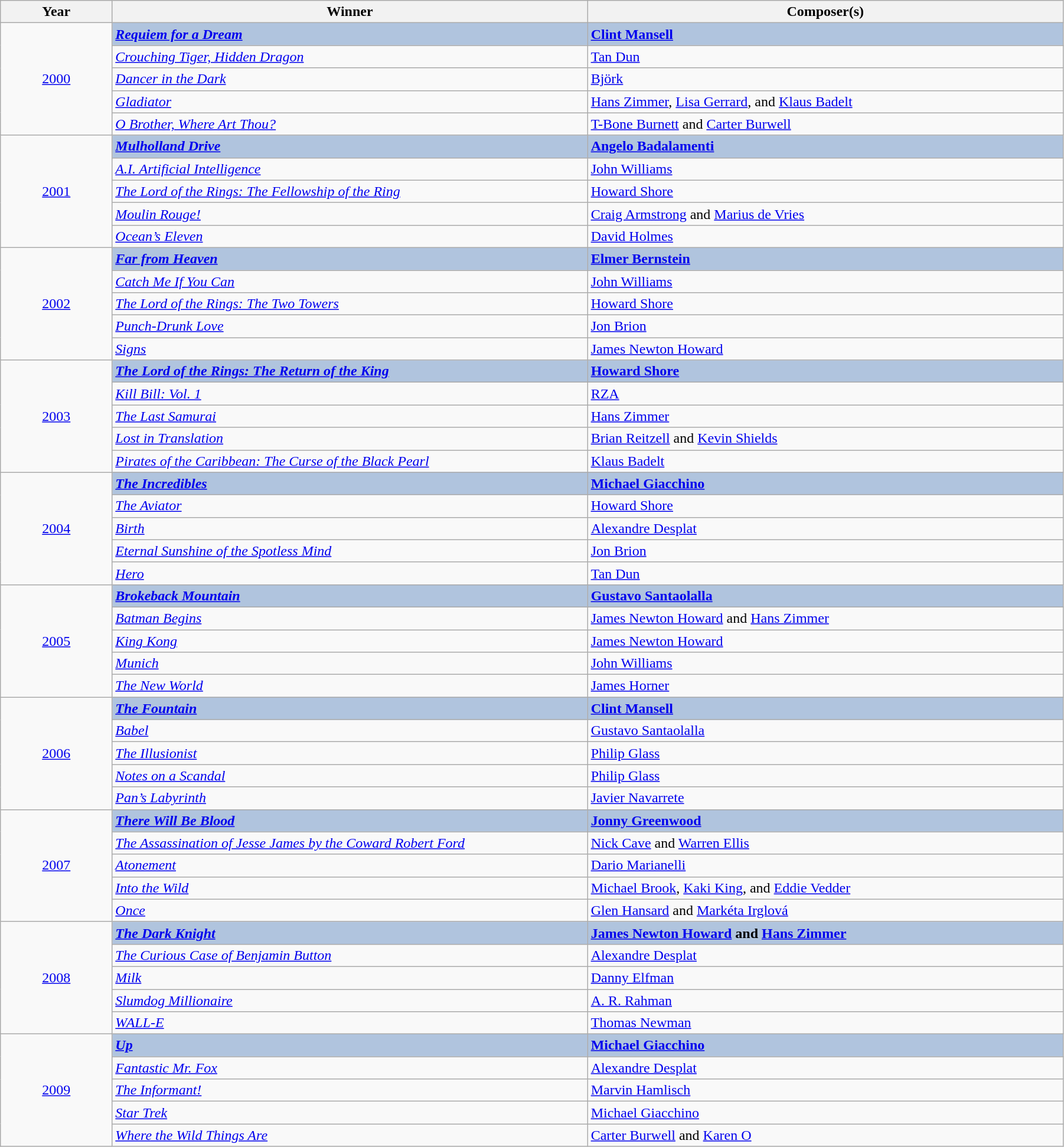<table class="wikitable" width="95%" cellpadding="5">
<tr>
<th width="100"><strong>Year</strong></th>
<th width="450"><strong>Winner</strong></th>
<th width="450"><strong>Composer(s)</strong></th>
</tr>
<tr>
<td rowspan="5" style="text-align:center;"><a href='#'>2000</a></td>
<td style="background:#B0C4DE;"><strong><em><a href='#'>Requiem for a Dream</a></em></strong></td>
<td style="background:#B0C4DE;"><a href='#'><strong>Clint Mansell</strong></a></td>
</tr>
<tr>
<td><em><a href='#'>Crouching Tiger, Hidden Dragon</a></em></td>
<td><a href='#'>Tan Dun</a></td>
</tr>
<tr>
<td><em><a href='#'>Dancer in the Dark</a></em></td>
<td><a href='#'>Björk</a></td>
</tr>
<tr>
<td><em><a href='#'>Gladiator</a></em></td>
<td><a href='#'>Hans Zimmer</a>, <a href='#'>Lisa Gerrard</a>, and <a href='#'>Klaus Badelt</a></td>
</tr>
<tr>
<td><em><a href='#'>O Brother, Where Art Thou?</a></em></td>
<td><a href='#'>T-Bone Burnett</a> and <a href='#'>Carter Burwell</a></td>
</tr>
<tr>
<td rowspan="5" style="text-align:center;"><a href='#'>2001</a></td>
<td style="background:#B0C4DE;"><strong><em><a href='#'>Mulholland Drive</a></em></strong></td>
<td style="background:#B0C4DE;"><a href='#'><strong>Angelo Badalamenti</strong></a></td>
</tr>
<tr>
<td><em><a href='#'>A.I. Artificial Intelligence</a></em></td>
<td><a href='#'>John Williams</a></td>
</tr>
<tr>
<td><em><a href='#'>The Lord of the Rings: The Fellowship of the Ring</a></em></td>
<td><a href='#'>Howard Shore</a></td>
</tr>
<tr>
<td><em><a href='#'>Moulin Rouge!</a></em></td>
<td><a href='#'>Craig Armstrong</a> and <a href='#'>Marius de Vries</a></td>
</tr>
<tr>
<td><em><a href='#'>Ocean’s Eleven</a></em></td>
<td><a href='#'>David Holmes</a></td>
</tr>
<tr>
<td rowspan="5" style="text-align:center;"><a href='#'>2002</a></td>
<td style="background:#B0C4DE;"><strong><em><a href='#'>Far from Heaven</a></em></strong></td>
<td style="background:#B0C4DE;"><a href='#'><strong>Elmer Bernstein</strong></a></td>
</tr>
<tr>
<td><em><a href='#'>Catch Me If You Can</a></em></td>
<td><a href='#'>John Williams</a></td>
</tr>
<tr>
<td><em><a href='#'>The Lord of the Rings: The Two Towers</a></em></td>
<td><a href='#'>Howard Shore</a></td>
</tr>
<tr>
<td><em><a href='#'>Punch-Drunk Love</a></em></td>
<td><a href='#'>Jon Brion</a></td>
</tr>
<tr>
<td><em><a href='#'>Signs</a></em></td>
<td><a href='#'>James Newton Howard</a></td>
</tr>
<tr>
<td rowspan="5" style="text-align:center;"><a href='#'>2003</a></td>
<td style="background:#B0C4DE;"><strong><em><a href='#'>The Lord of the Rings: The Return of the King</a></em></strong></td>
<td style="background:#B0C4DE;"><a href='#'><strong>Howard Shore</strong></a></td>
</tr>
<tr>
<td><em><a href='#'>Kill Bill: Vol. 1</a></em></td>
<td><a href='#'>RZA</a></td>
</tr>
<tr>
<td><em><a href='#'>The Last Samurai</a></em></td>
<td><a href='#'>Hans Zimmer</a></td>
</tr>
<tr>
<td><em><a href='#'>Lost in Translation</a></em></td>
<td><a href='#'>Brian Reitzell</a> and <a href='#'>Kevin Shields</a></td>
</tr>
<tr>
<td><em><a href='#'>Pirates of the Caribbean: The Curse of the Black Pearl</a></em></td>
<td><a href='#'>Klaus Badelt</a></td>
</tr>
<tr>
<td rowspan="5" style="text-align:center;"><a href='#'>2004</a></td>
<td style="background:#B0C4DE;"><strong><em><a href='#'>The Incredibles</a></em></strong></td>
<td style="background:#B0C4DE;"><a href='#'><strong>Michael Giacchino</strong></a></td>
</tr>
<tr>
<td><em><a href='#'>The Aviator</a></em></td>
<td><a href='#'>Howard Shore</a></td>
</tr>
<tr>
<td><em><a href='#'>Birth</a></em></td>
<td><a href='#'>Alexandre Desplat</a></td>
</tr>
<tr>
<td><em><a href='#'>Eternal Sunshine of the Spotless Mind</a></em></td>
<td><a href='#'>Jon Brion</a></td>
</tr>
<tr>
<td><em><a href='#'>Hero</a></em></td>
<td><a href='#'>Tan Dun</a></td>
</tr>
<tr>
<td rowspan="5" style="text-align:center;"><a href='#'>2005</a></td>
<td style="background:#B0C4DE;"><strong><em><a href='#'>Brokeback Mountain</a></em></strong></td>
<td style="background:#B0C4DE;"><a href='#'><strong>Gustavo Santaolalla</strong></a></td>
</tr>
<tr>
<td><em><a href='#'>Batman Begins</a></em></td>
<td><a href='#'>James Newton Howard</a> and <a href='#'>Hans Zimmer</a></td>
</tr>
<tr>
<td><em><a href='#'>King Kong</a></em></td>
<td><a href='#'>James Newton Howard</a></td>
</tr>
<tr>
<td><em><a href='#'>Munich</a></em></td>
<td><a href='#'>John Williams</a></td>
</tr>
<tr>
<td><em><a href='#'>The New World</a></em></td>
<td><a href='#'>James Horner</a></td>
</tr>
<tr>
<td rowspan="5" style="text-align:center;"><a href='#'>2006</a></td>
<td style="background:#B0C4DE;"><strong><em><a href='#'>The Fountain</a></em></strong></td>
<td style="background:#B0C4DE;"><a href='#'><strong>Clint Mansell</strong></a></td>
</tr>
<tr>
<td><em><a href='#'>Babel</a></em></td>
<td><a href='#'>Gustavo Santaolalla</a></td>
</tr>
<tr>
<td><em><a href='#'>The Illusionist</a></em></td>
<td><a href='#'>Philip Glass</a></td>
</tr>
<tr>
<td><em><a href='#'>Notes on a Scandal</a></em></td>
<td><a href='#'>Philip Glass</a></td>
</tr>
<tr>
<td><em><a href='#'>Pan’s Labyrinth</a></em></td>
<td><a href='#'>Javier Navarrete</a></td>
</tr>
<tr>
<td rowspan="5" style="text-align:center;"><a href='#'>2007</a></td>
<td style="background:#B0C4DE;"><strong><em><a href='#'>There Will Be Blood</a></em></strong></td>
<td style="background:#B0C4DE;"><a href='#'><strong>Jonny Greenwood</strong></a></td>
</tr>
<tr>
<td><em><a href='#'>The Assassination of Jesse James by the Coward Robert Ford</a></em></td>
<td><a href='#'>Nick Cave</a> and <a href='#'>Warren Ellis</a></td>
</tr>
<tr>
<td><em><a href='#'>Atonement</a></em></td>
<td><a href='#'>Dario Marianelli</a></td>
</tr>
<tr>
<td><em><a href='#'>Into the Wild</a></em></td>
<td><a href='#'>Michael Brook</a>, <a href='#'>Kaki King</a>, and <a href='#'>Eddie Vedder</a></td>
</tr>
<tr>
<td><em><a href='#'>Once</a></em></td>
<td><a href='#'>Glen Hansard</a> and <a href='#'>Markéta Irglová</a></td>
</tr>
<tr>
<td rowspan="5" style="text-align:center;"><a href='#'>2008</a></td>
<td style="background:#B0C4DE;"><strong><em><a href='#'>The Dark Knight</a></em></strong></td>
<td style="background:#B0C4DE;"><strong><a href='#'>James Newton Howard</a> and <a href='#'>Hans Zimmer</a></strong></td>
</tr>
<tr>
<td><em><a href='#'>The Curious Case of Benjamin Button</a></em></td>
<td><a href='#'>Alexandre Desplat</a></td>
</tr>
<tr>
<td><em><a href='#'>Milk</a></em></td>
<td><a href='#'>Danny Elfman</a></td>
</tr>
<tr>
<td><em><a href='#'>Slumdog Millionaire</a></em></td>
<td><a href='#'>A. R. Rahman</a></td>
</tr>
<tr>
<td><em><a href='#'>WALL-E</a></em></td>
<td><a href='#'>Thomas Newman</a></td>
</tr>
<tr>
<td rowspan="5" style="text-align:center;"><a href='#'>2009</a></td>
<td style="background:#B0C4DE;"><strong><em><a href='#'>Up</a></em></strong></td>
<td style="background:#B0C4DE;"><a href='#'><strong>Michael Giacchino</strong></a></td>
</tr>
<tr>
<td><em><a href='#'>Fantastic Mr. Fox</a></em></td>
<td><a href='#'>Alexandre Desplat</a></td>
</tr>
<tr>
<td><em><a href='#'>The Informant!</a></em></td>
<td><a href='#'>Marvin Hamlisch</a></td>
</tr>
<tr>
<td><em><a href='#'>Star Trek</a></em></td>
<td><a href='#'>Michael Giacchino</a></td>
</tr>
<tr>
<td><em><a href='#'>Where the Wild Things Are</a></em></td>
<td><a href='#'>Carter Burwell</a> and <a href='#'>Karen O</a></td>
</tr>
</table>
